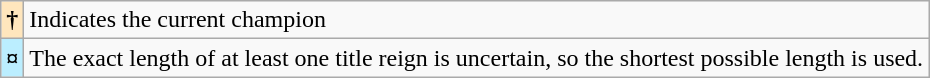<table class="wikitable">
<tr>
<th style="background-color:#ffe6bd">†</th>
<td>Indicates the current champion</td>
</tr>
<tr>
<th style="background-color:#bbeeff">¤</th>
<td>The exact length of at least one title reign is uncertain, so the shortest possible length is used.</td>
</tr>
</table>
